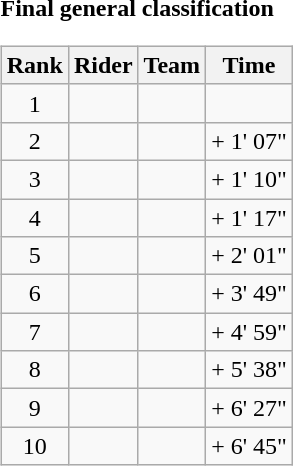<table>
<tr>
<td><strong>Final general classification</strong><br><table class="wikitable">
<tr>
<th scope="col">Rank</th>
<th scope="col">Rider</th>
<th scope="col">Team</th>
<th scope="col">Time</th>
</tr>
<tr>
<td style="text-align:center;">1</td>
<td></td>
<td></td>
<td style="text-align:right;"></td>
</tr>
<tr>
<td style="text-align:center;">2</td>
<td></td>
<td></td>
<td style="text-align:right;">+ 1' 07"</td>
</tr>
<tr>
<td style="text-align:center;">3</td>
<td></td>
<td></td>
<td style="text-align:right;">+ 1' 10"</td>
</tr>
<tr>
<td style="text-align:center;">4</td>
<td></td>
<td></td>
<td style="text-align:right;">+ 1' 17"</td>
</tr>
<tr>
<td style="text-align:center;">5</td>
<td></td>
<td></td>
<td style="text-align:right;">+ 2' 01"</td>
</tr>
<tr>
<td style="text-align:center;">6</td>
<td></td>
<td></td>
<td style="text-align:right;">+ 3' 49"</td>
</tr>
<tr>
<td style="text-align:center;">7</td>
<td></td>
<td></td>
<td style="text-align:right;">+ 4' 59"</td>
</tr>
<tr>
<td style="text-align:center;">8</td>
<td></td>
<td></td>
<td style="text-align:right;">+ 5' 38"</td>
</tr>
<tr>
<td style="text-align:center;">9</td>
<td></td>
<td></td>
<td style="text-align:right;">+ 6' 27"</td>
</tr>
<tr>
<td style="text-align:center;">10</td>
<td></td>
<td></td>
<td style="text-align:right;">+ 6' 45"</td>
</tr>
</table>
</td>
</tr>
</table>
